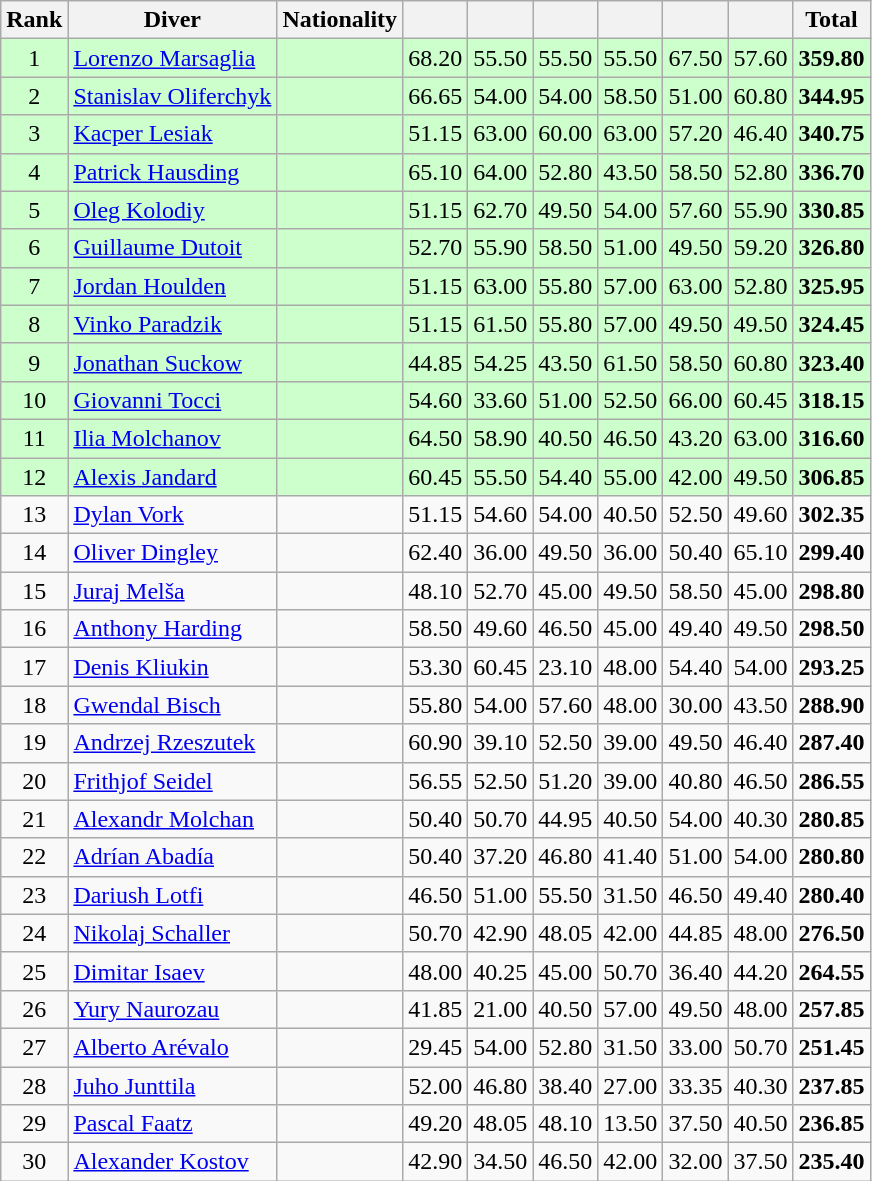<table class="wikitable" style="text-align:center">
<tr>
<th>Rank</th>
<th>Diver</th>
<th>Nationality</th>
<th></th>
<th></th>
<th></th>
<th></th>
<th></th>
<th></th>
<th>Total</th>
</tr>
<tr bgcolor=ccffcc>
<td>1</td>
<td align=left><a href='#'>Lorenzo Marsaglia</a></td>
<td align=left></td>
<td>68.20</td>
<td>55.50</td>
<td>55.50</td>
<td>55.50</td>
<td>67.50</td>
<td>57.60</td>
<td><strong>359.80</strong></td>
</tr>
<tr bgcolor=ccffcc>
<td>2</td>
<td align=left><a href='#'>Stanislav Oliferchyk</a></td>
<td align=left></td>
<td>66.65</td>
<td>54.00</td>
<td>54.00</td>
<td>58.50</td>
<td>51.00</td>
<td>60.80</td>
<td><strong>344.95</strong></td>
</tr>
<tr bgcolor=ccffcc>
<td>3</td>
<td align=left><a href='#'>Kacper Lesiak</a></td>
<td align=left></td>
<td>51.15</td>
<td>63.00</td>
<td>60.00</td>
<td>63.00</td>
<td>57.20</td>
<td>46.40</td>
<td><strong>340.75</strong></td>
</tr>
<tr bgcolor=ccffcc>
<td>4</td>
<td align=left><a href='#'>Patrick Hausding</a></td>
<td align=left></td>
<td>65.10</td>
<td>64.00</td>
<td>52.80</td>
<td>43.50</td>
<td>58.50</td>
<td>52.80</td>
<td><strong>336.70</strong></td>
</tr>
<tr bgcolor=ccffcc>
<td>5</td>
<td align=left><a href='#'>Oleg Kolodiy</a></td>
<td align=left></td>
<td>51.15</td>
<td>62.70</td>
<td>49.50</td>
<td>54.00</td>
<td>57.60</td>
<td>55.90</td>
<td><strong>330.85</strong></td>
</tr>
<tr bgcolor=ccffcc>
<td>6</td>
<td align=left><a href='#'>Guillaume Dutoit</a></td>
<td align=left></td>
<td>52.70</td>
<td>55.90</td>
<td>58.50</td>
<td>51.00</td>
<td>49.50</td>
<td>59.20</td>
<td><strong>326.80</strong></td>
</tr>
<tr bgcolor=ccffcc>
<td>7</td>
<td align=left><a href='#'>Jordan Houlden</a></td>
<td align=left></td>
<td>51.15</td>
<td>63.00</td>
<td>55.80</td>
<td>57.00</td>
<td>63.00</td>
<td>52.80</td>
<td><strong>325.95</strong></td>
</tr>
<tr bgcolor=ccffcc>
<td>8</td>
<td align=left><a href='#'>Vinko Paradzik</a></td>
<td align=left></td>
<td>51.15</td>
<td>61.50</td>
<td>55.80</td>
<td>57.00</td>
<td>49.50</td>
<td>49.50</td>
<td><strong>324.45</strong></td>
</tr>
<tr bgcolor=ccffcc>
<td>9</td>
<td align=left><a href='#'>Jonathan Suckow</a></td>
<td align=left></td>
<td>44.85</td>
<td>54.25</td>
<td>43.50</td>
<td>61.50</td>
<td>58.50</td>
<td>60.80</td>
<td><strong>323.40</strong></td>
</tr>
<tr bgcolor=ccffcc>
<td>10</td>
<td align=left><a href='#'>Giovanni Tocci</a></td>
<td align=left></td>
<td>54.60</td>
<td>33.60</td>
<td>51.00</td>
<td>52.50</td>
<td>66.00</td>
<td>60.45</td>
<td><strong>318.15</strong></td>
</tr>
<tr bgcolor=ccffcc>
<td>11</td>
<td align=left><a href='#'>Ilia Molchanov</a></td>
<td align=left></td>
<td>64.50</td>
<td>58.90</td>
<td>40.50</td>
<td>46.50</td>
<td>43.20</td>
<td>63.00</td>
<td><strong>316.60</strong></td>
</tr>
<tr bgcolor=ccffcc>
<td>12</td>
<td align=left><a href='#'>Alexis Jandard</a></td>
<td align=left></td>
<td>60.45</td>
<td>55.50</td>
<td>54.40</td>
<td>55.00</td>
<td>42.00</td>
<td>49.50</td>
<td><strong>306.85</strong></td>
</tr>
<tr>
<td>13</td>
<td align=left><a href='#'>Dylan Vork</a></td>
<td align=left></td>
<td>51.15</td>
<td>54.60</td>
<td>54.00</td>
<td>40.50</td>
<td>52.50</td>
<td>49.60</td>
<td><strong>302.35</strong></td>
</tr>
<tr>
<td>14</td>
<td align=left><a href='#'>Oliver Dingley</a></td>
<td align=left></td>
<td>62.40</td>
<td>36.00</td>
<td>49.50</td>
<td>36.00</td>
<td>50.40</td>
<td>65.10</td>
<td><strong>299.40</strong></td>
</tr>
<tr>
<td>15</td>
<td align=left><a href='#'>Juraj Melša</a></td>
<td align=left></td>
<td>48.10</td>
<td>52.70</td>
<td>45.00</td>
<td>49.50</td>
<td>58.50</td>
<td>45.00</td>
<td><strong>298.80</strong></td>
</tr>
<tr>
<td>16</td>
<td align=left><a href='#'>Anthony Harding</a></td>
<td align=left></td>
<td>58.50</td>
<td>49.60</td>
<td>46.50</td>
<td>45.00</td>
<td>49.40</td>
<td>49.50</td>
<td><strong>298.50</strong></td>
</tr>
<tr>
<td>17</td>
<td align=left><a href='#'>Denis Kliukin</a></td>
<td align=left></td>
<td>53.30</td>
<td>60.45</td>
<td>23.10</td>
<td>48.00</td>
<td>54.40</td>
<td>54.00</td>
<td><strong>293.25</strong></td>
</tr>
<tr>
<td>18</td>
<td align=left><a href='#'>Gwendal Bisch</a></td>
<td align=left></td>
<td>55.80</td>
<td>54.00</td>
<td>57.60</td>
<td>48.00</td>
<td>30.00</td>
<td>43.50</td>
<td><strong>288.90</strong></td>
</tr>
<tr>
<td>19</td>
<td align=left><a href='#'>Andrzej Rzeszutek</a></td>
<td align=left></td>
<td>60.90</td>
<td>39.10</td>
<td>52.50</td>
<td>39.00</td>
<td>49.50</td>
<td>46.40</td>
<td><strong>287.40</strong></td>
</tr>
<tr>
<td>20</td>
<td align=left><a href='#'>Frithjof Seidel</a></td>
<td align=left></td>
<td>56.55</td>
<td>52.50</td>
<td>51.20</td>
<td>39.00</td>
<td>40.80</td>
<td>46.50</td>
<td><strong>286.55</strong></td>
</tr>
<tr>
<td>21</td>
<td align=left><a href='#'>Alexandr Molchan</a></td>
<td align=left></td>
<td>50.40</td>
<td>50.70</td>
<td>44.95</td>
<td>40.50</td>
<td>54.00</td>
<td>40.30</td>
<td><strong>280.85</strong></td>
</tr>
<tr>
<td>22</td>
<td align=left><a href='#'>Adrían Abadía</a></td>
<td align=left></td>
<td>50.40</td>
<td>37.20</td>
<td>46.80</td>
<td>41.40</td>
<td>51.00</td>
<td>54.00</td>
<td><strong>280.80</strong></td>
</tr>
<tr>
<td>23</td>
<td align=left><a href='#'>Dariush Lotfi</a></td>
<td align=left></td>
<td>46.50</td>
<td>51.00</td>
<td>55.50</td>
<td>31.50</td>
<td>46.50</td>
<td>49.40</td>
<td><strong>280.40</strong></td>
</tr>
<tr>
<td>24</td>
<td align=left><a href='#'>Nikolaj Schaller</a></td>
<td align=left></td>
<td>50.70</td>
<td>42.90</td>
<td>48.05</td>
<td>42.00</td>
<td>44.85</td>
<td>48.00</td>
<td><strong>276.50</strong></td>
</tr>
<tr>
<td>25</td>
<td align=left><a href='#'>Dimitar Isaev</a></td>
<td align=left></td>
<td>48.00</td>
<td>40.25</td>
<td>45.00</td>
<td>50.70</td>
<td>36.40</td>
<td>44.20</td>
<td><strong>264.55</strong></td>
</tr>
<tr>
<td>26</td>
<td align=left><a href='#'>Yury Naurozau</a></td>
<td align=left></td>
<td>41.85</td>
<td>21.00</td>
<td>40.50</td>
<td>57.00</td>
<td>49.50</td>
<td>48.00</td>
<td><strong>257.85</strong></td>
</tr>
<tr>
<td>27</td>
<td align=left><a href='#'>Alberto Arévalo</a></td>
<td align=left></td>
<td>29.45</td>
<td>54.00</td>
<td>52.80</td>
<td>31.50</td>
<td>33.00</td>
<td>50.70</td>
<td><strong>251.45</strong></td>
</tr>
<tr>
<td>28</td>
<td align=left><a href='#'>Juho Junttila</a></td>
<td align=left></td>
<td>52.00</td>
<td>46.80</td>
<td>38.40</td>
<td>27.00</td>
<td>33.35</td>
<td>40.30</td>
<td><strong>237.85</strong></td>
</tr>
<tr>
<td>29</td>
<td align=left><a href='#'>Pascal Faatz</a></td>
<td align=left></td>
<td>49.20</td>
<td>48.05</td>
<td>48.10</td>
<td>13.50</td>
<td>37.50</td>
<td>40.50</td>
<td><strong>236.85</strong></td>
</tr>
<tr>
<td>30</td>
<td align=left><a href='#'>Alexander Kostov</a></td>
<td align=left></td>
<td>42.90</td>
<td>34.50</td>
<td>46.50</td>
<td>42.00</td>
<td>32.00</td>
<td>37.50</td>
<td><strong>235.40</strong></td>
</tr>
</table>
